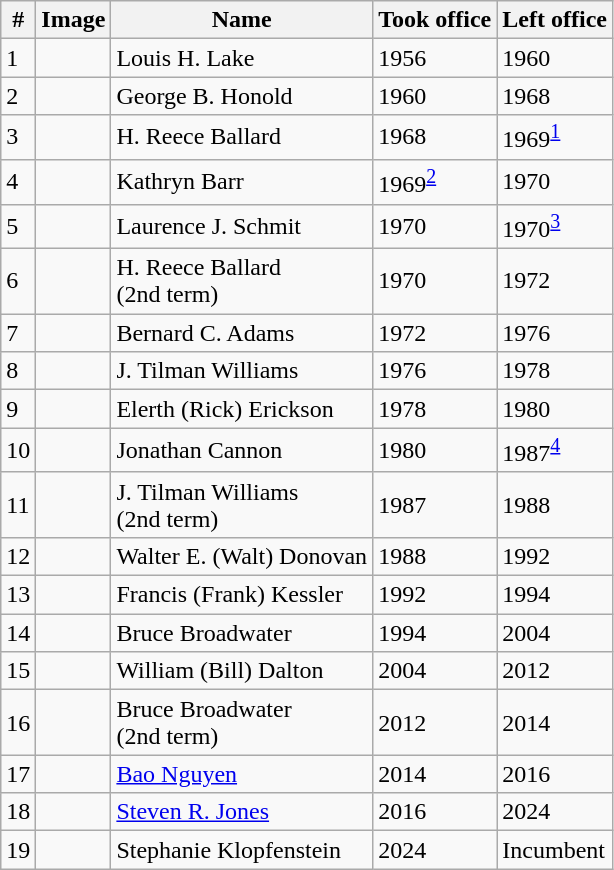<table class="wikitable">
<tr>
<th>#</th>
<th>Image</th>
<th>Name</th>
<th>Took office</th>
<th>Left office</th>
</tr>
<tr>
<td>1</td>
<td></td>
<td>Louis H. Lake</td>
<td>1956</td>
<td>1960</td>
</tr>
<tr>
<td>2</td>
<td></td>
<td>George B. Honold</td>
<td>1960</td>
<td>1968</td>
</tr>
<tr>
<td>3</td>
<td></td>
<td>H. Reece Ballard</td>
<td>1968</td>
<td>1969<sup><a href='#'>1</a></sup></td>
</tr>
<tr>
<td>4</td>
<td></td>
<td>Kathryn Barr</td>
<td>1969<sup><a href='#'>2</a></sup></td>
<td>1970</td>
</tr>
<tr>
<td>5</td>
<td></td>
<td>Laurence J. Schmit</td>
<td>1970</td>
<td>1970<sup><a href='#'>3</a></sup></td>
</tr>
<tr>
<td>6</td>
<td></td>
<td>H. Reece Ballard<br> (2nd term)</td>
<td>1970</td>
<td>1972</td>
</tr>
<tr>
<td>7</td>
<td></td>
<td>Bernard C. Adams</td>
<td>1972</td>
<td>1976</td>
</tr>
<tr>
<td>8</td>
<td></td>
<td>J. Tilman Williams</td>
<td>1976</td>
<td>1978</td>
</tr>
<tr>
<td>9</td>
<td></td>
<td>Elerth (Rick) Erickson</td>
<td>1978</td>
<td>1980</td>
</tr>
<tr>
<td>10</td>
<td></td>
<td>Jonathan Cannon</td>
<td>1980</td>
<td>1987<sup><a href='#'>4</a></sup></td>
</tr>
<tr>
<td>11</td>
<td></td>
<td>J. Tilman Williams<br> (2nd term)</td>
<td>1987</td>
<td>1988</td>
</tr>
<tr>
<td>12</td>
<td></td>
<td>Walter E. (Walt) Donovan</td>
<td>1988</td>
<td>1992</td>
</tr>
<tr>
<td>13</td>
<td></td>
<td>Francis (Frank) Kessler</td>
<td>1992</td>
<td>1994</td>
</tr>
<tr>
<td>14</td>
<td></td>
<td>Bruce Broadwater</td>
<td>1994</td>
<td>2004</td>
</tr>
<tr>
<td>15</td>
<td></td>
<td>William (Bill) Dalton</td>
<td>2004</td>
<td>2012</td>
</tr>
<tr>
<td>16</td>
<td></td>
<td>Bruce Broadwater<br> (2nd term)</td>
<td>2012</td>
<td>2014</td>
</tr>
<tr>
<td>17</td>
<td></td>
<td><a href='#'>Bao Nguyen</a></td>
<td>2014</td>
<td>2016</td>
</tr>
<tr>
<td>18</td>
<td></td>
<td><a href='#'>Steven R. Jones</a></td>
<td>2016</td>
<td>2024</td>
</tr>
<tr>
<td>19</td>
<td></td>
<td>Stephanie Klopfenstein</td>
<td>2024</td>
<td>Incumbent</td>
</tr>
</table>
